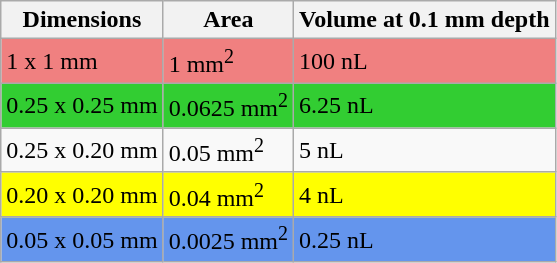<table class="wikitable">
<tr>
<th>Dimensions</th>
<th>Area</th>
<th>Volume at 0.1 mm depth</th>
</tr>
<tr>
<td style="background: LightCoral">1 x 1 mm</td>
<td style="background: LightCoral">1 mm<sup>2</sup></td>
<td style="background: LightCoral">100 nL</td>
</tr>
<tr>
<td style="background: LimeGreen">0.25 x 0.25 mm</td>
<td style="background: LimeGreen">0.0625 mm<sup>2</sup></td>
<td style="background: LimeGreen">6.25 nL</td>
</tr>
<tr>
<td>0.25 x 0.20 mm</td>
<td>0.05 mm<sup>2</sup></td>
<td>5 nL</td>
</tr>
<tr>
<td style="background: yellow">0.20 x 0.20 mm</td>
<td style="background: yellow">0.04 mm<sup>2</sup></td>
<td style="background: yellow">4 nL</td>
</tr>
<tr>
<td style="background: CornflowerBlue">0.05 x 0.05 mm</td>
<td style="background: CornflowerBlue">0.0025 mm<sup>2</sup></td>
<td style="background: CornflowerBlue">0.25 nL</td>
</tr>
</table>
